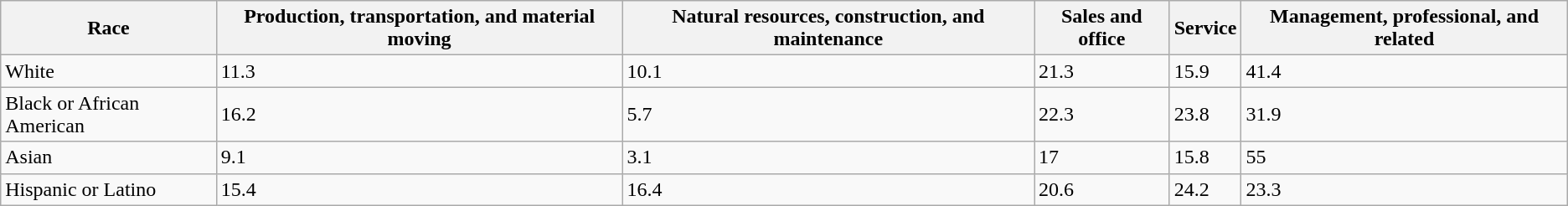<table class="wikitable sortable">
<tr>
<th>Race</th>
<th>Production, transportation, and material moving</th>
<th>Natural resources, construction, and maintenance</th>
<th>Sales and office</th>
<th>Service</th>
<th>Management, professional, and related</th>
</tr>
<tr>
<td>White</td>
<td>11.3</td>
<td>10.1</td>
<td>21.3</td>
<td>15.9</td>
<td>41.4</td>
</tr>
<tr>
<td>Black or African American</td>
<td>16.2</td>
<td>5.7</td>
<td>22.3</td>
<td>23.8</td>
<td>31.9</td>
</tr>
<tr>
<td>Asian</td>
<td>9.1</td>
<td>3.1</td>
<td>17</td>
<td>15.8</td>
<td>55</td>
</tr>
<tr>
<td>Hispanic or Latino</td>
<td>15.4</td>
<td>16.4</td>
<td>20.6</td>
<td>24.2</td>
<td>23.3</td>
</tr>
</table>
